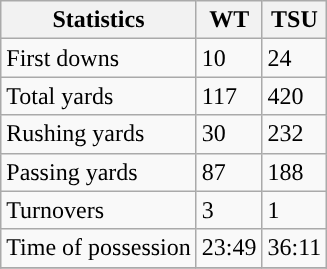<table class="wikitable">
<tr>
<th>Statistics</th>
<th>WT</th>
<th>TSU</th>
</tr>
<tr>
<td>First downs</td>
<td>10</td>
<td>24</td>
</tr>
<tr>
<td>Total yards</td>
<td>117</td>
<td>420</td>
</tr>
<tr>
<td>Rushing yards</td>
<td>30</td>
<td>232</td>
</tr>
<tr>
<td>Passing yards</td>
<td>87</td>
<td>188</td>
</tr>
<tr>
<td>Turnovers</td>
<td>3</td>
<td>1</td>
</tr>
<tr>
<td>Time of possession</td>
<td>23:49</td>
<td>36:11</td>
</tr>
<tr>
</tr>
</table>
